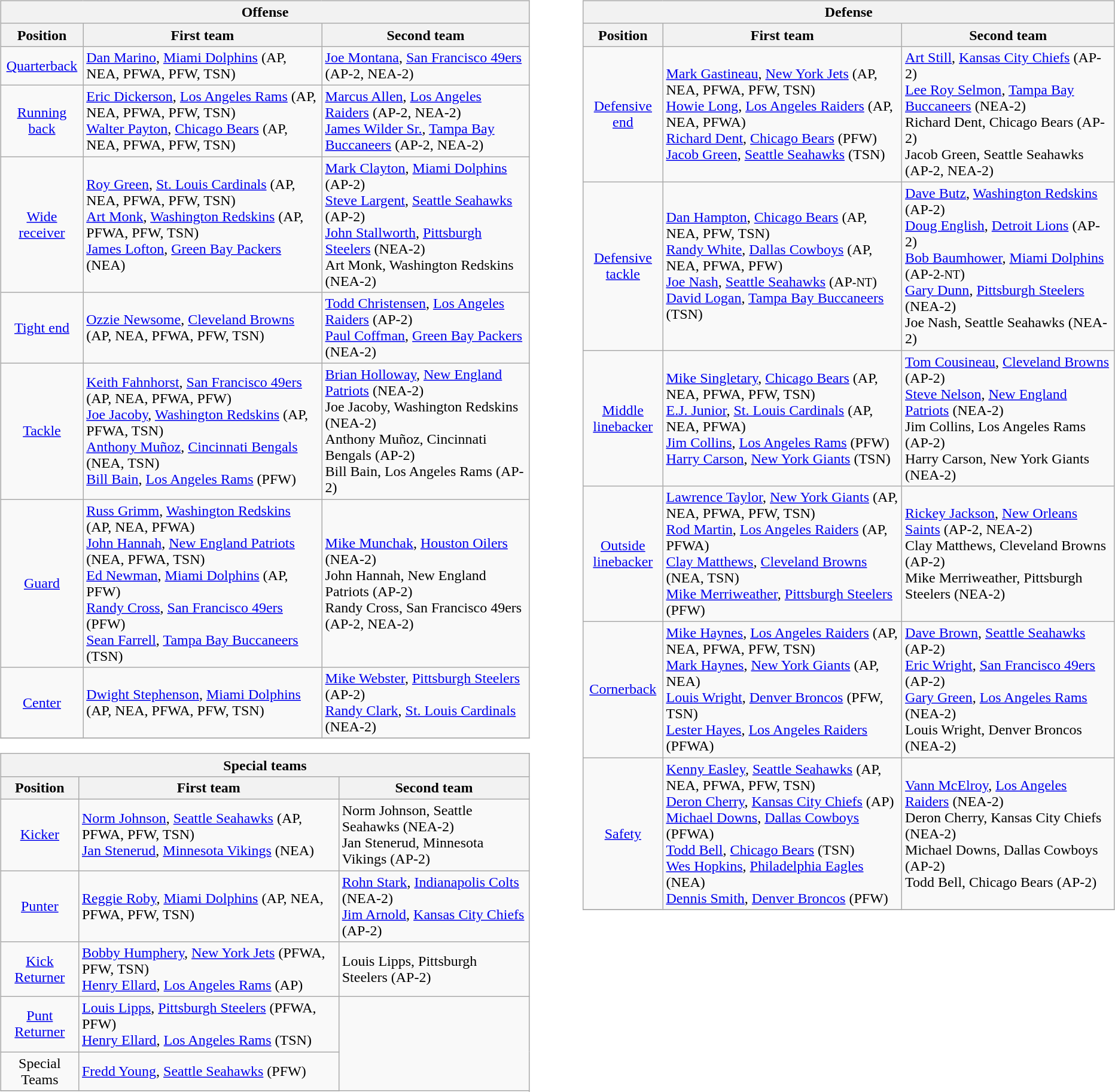<table border=0>
<tr valign="top">
<td><br><table class="wikitable">
<tr>
<th colspan=3>Offense</th>
</tr>
<tr>
<th>Position</th>
<th>First team</th>
<th>Second team</th>
</tr>
<tr>
<td align=center><a href='#'>Quarterback</a></td>
<td><a href='#'>Dan Marino</a>, <a href='#'>Miami Dolphins</a> (AP, NEA, PFWA, PFW, TSN)</td>
<td><a href='#'>Joe Montana</a>, <a href='#'>San Francisco 49ers</a> (AP-2, NEA-2)</td>
</tr>
<tr>
<td align=center><a href='#'>Running back</a></td>
<td><a href='#'>Eric Dickerson</a>, <a href='#'>Los Angeles Rams</a> (AP, NEA, PFWA, PFW, TSN) <br><a href='#'>Walter Payton</a>, <a href='#'>Chicago Bears</a> (AP, NEA, PFWA, PFW, TSN)</td>
<td><a href='#'>Marcus Allen</a>, <a href='#'>Los Angeles Raiders</a> (AP-2, NEA-2)<br><a href='#'>James Wilder Sr.</a>, <a href='#'>Tampa Bay Buccaneers</a> (AP-2, NEA-2)</td>
</tr>
<tr>
<td align=center><a href='#'>Wide receiver</a></td>
<td><a href='#'>Roy Green</a>, <a href='#'>St. Louis Cardinals</a> (AP, NEA, PFWA, PFW, TSN) <br><a href='#'>Art Monk</a>, <a href='#'>Washington Redskins</a>  (AP, PFWA, PFW, TSN) <br><a href='#'>James Lofton</a>, <a href='#'>Green Bay Packers</a> (NEA)</td>
<td><a href='#'>Mark Clayton</a>, <a href='#'>Miami Dolphins</a> (AP-2) <br><a href='#'>Steve Largent</a>, <a href='#'>Seattle Seahawks</a> (AP-2) <br> <a href='#'>John Stallworth</a>, <a href='#'>Pittsburgh Steelers</a> (NEA-2) <br>Art Monk, Washington Redskins (NEA-2)</td>
</tr>
<tr>
<td align=center><a href='#'>Tight end</a></td>
<td><a href='#'>Ozzie Newsome</a>, <a href='#'>Cleveland Browns</a> (AP, NEA, PFWA, PFW, TSN)</td>
<td><a href='#'>Todd Christensen</a>, <a href='#'>Los Angeles Raiders</a> (AP-2)<br><a href='#'>Paul Coffman</a>, <a href='#'>Green Bay Packers</a> (NEA-2)</td>
</tr>
<tr>
<td align=center><a href='#'>Tackle</a></td>
<td><a href='#'>Keith Fahnhorst</a>, <a href='#'>San Francisco 49ers</a> (AP, NEA, PFWA, PFW) <br><a href='#'>Joe Jacoby</a>, <a href='#'>Washington Redskins</a> (AP, PFWA, TSN) <br><a href='#'>Anthony Muñoz</a>, <a href='#'>Cincinnati Bengals</a> (NEA, TSN)  <br> <a href='#'>Bill Bain</a>, <a href='#'>Los Angeles Rams</a> (PFW)</td>
<td><a href='#'>Brian Holloway</a>, <a href='#'>New England Patriots</a> (NEA-2) <br> Joe Jacoby, Washington Redskins (NEA-2) <br> Anthony Muñoz, Cincinnati Bengals (AP-2) <br> Bill Bain, Los Angeles Rams (AP-2)</td>
</tr>
<tr>
<td align=center><a href='#'>Guard</a></td>
<td><a href='#'>Russ Grimm</a>, <a href='#'>Washington Redskins</a> (AP, NEA, PFWA) <br><a href='#'>John Hannah</a>, <a href='#'>New England Patriots</a> (NEA, PFWA, TSN) <br> <a href='#'>Ed Newman</a>, <a href='#'>Miami Dolphins</a> (AP, PFW) <br><a href='#'>Randy Cross</a>, <a href='#'>San Francisco 49ers</a> (PFW) <br><a href='#'>Sean Farrell</a>, <a href='#'>Tampa Bay Buccaneers</a> (TSN)</td>
<td><a href='#'>Mike Munchak</a>, <a href='#'>Houston Oilers</a> (NEA-2) <br> John Hannah, New England Patriots (AP-2) <br>Randy Cross, San Francisco 49ers (AP-2, NEA-2)</td>
</tr>
<tr>
<td align=center><a href='#'>Center</a></td>
<td><a href='#'>Dwight Stephenson</a>, <a href='#'>Miami Dolphins</a> (AP, NEA, PFWA, PFW, TSN)</td>
<td><a href='#'>Mike Webster</a>, <a href='#'>Pittsburgh Steelers</a> (AP-2)<br><a href='#'>Randy Clark</a>, <a href='#'>St. Louis Cardinals</a> (NEA-2)</td>
</tr>
<tr>
</tr>
</table>
<table class="wikitable">
<tr>
<th colspan=3>Special teams</th>
</tr>
<tr>
<th>Position</th>
<th>First team</th>
<th>Second team</th>
</tr>
<tr>
<td align=center><a href='#'>Kicker</a></td>
<td><a href='#'>Norm Johnson</a>, <a href='#'>Seattle Seahawks</a> (AP, PFWA, PFW, TSN) <br><a href='#'>Jan Stenerud</a>, <a href='#'>Minnesota Vikings</a> (NEA)</td>
<td>Norm Johnson, Seattle Seahawks (NEA-2) <br>Jan Stenerud, Minnesota Vikings (AP-2)</td>
</tr>
<tr>
<td align=center><a href='#'>Punter</a></td>
<td><a href='#'>Reggie Roby</a>, <a href='#'>Miami Dolphins</a> (AP, NEA, PFWA, PFW, TSN)</td>
<td><a href='#'>Rohn Stark</a>,  <a href='#'>Indianapolis Colts</a> (NEA-2)<br><a href='#'>Jim Arnold</a>, <a href='#'>Kansas City Chiefs</a> (AP-2)</td>
</tr>
<tr>
<td align=center><a href='#'>Kick Returner</a></td>
<td><a href='#'>Bobby Humphery</a>, <a href='#'>New York Jets</a> (PFWA, PFW, TSN) <br> <a href='#'>Henry Ellard</a>, <a href='#'>Los Angeles Rams</a> (AP)</td>
<td>Louis Lipps, Pittsburgh Steelers (AP-2)</td>
</tr>
<tr>
<td align=center><a href='#'>Punt Returner</a></td>
<td><a href='#'>Louis Lipps</a>, <a href='#'>Pittsburgh Steelers</a> (PFWA, PFW) <br> <a href='#'>Henry Ellard</a>, <a href='#'>Los Angeles Rams</a> (TSN)</td>
</tr>
<tr>
<td align=center>Special Teams</td>
<td><a href='#'>Fredd Young</a>, <a href='#'>Seattle Seahawks</a> (PFW)</td>
</tr>
<tr>
</tr>
</table>
</td>
<td style="padding-left:40px;"><br><table class="wikitable">
<tr>
<th colspan=3>Defense</th>
</tr>
<tr>
<th width=15%>Position</th>
<th width=45%>First team</th>
<th width=40%>Second team</th>
</tr>
<tr>
<td align=center><a href='#'>Defensive end</a></td>
<td><a href='#'>Mark Gastineau</a>, <a href='#'>New York Jets</a> (AP, NEA, PFWA, PFW, TSN) <br> <a href='#'>Howie Long</a>, <a href='#'>Los Angeles Raiders</a> (AP, NEA, PFWA) <br> <a href='#'>Richard Dent</a>, <a href='#'>Chicago Bears</a> (PFW) <br> <a href='#'>Jacob Green</a>, <a href='#'>Seattle Seahawks</a> (TSN)</td>
<td><a href='#'>Art Still</a>, <a href='#'>Kansas City Chiefs</a> (AP-2) <br> <a href='#'>Lee Roy Selmon</a>, <a href='#'>Tampa Bay Buccaneers</a> (NEA-2) <br> Richard Dent, Chicago Bears (AP-2) <br> Jacob Green, Seattle Seahawks (AP-2, NEA-2)</td>
</tr>
<tr>
<td align=center><a href='#'>Defensive tackle</a></td>
<td><a href='#'>Dan Hampton</a>, <a href='#'>Chicago Bears</a> (AP, NEA, PFW, TSN) <br> <a href='#'>Randy White</a>, <a href='#'>Dallas Cowboys</a> (AP, NEA, PFWA, PFW)  <br> <a href='#'>Joe Nash</a>, <a href='#'>Seattle Seahawks</a> (AP<small>-NT</small>) <br><a href='#'>David Logan</a>, <a href='#'>Tampa Bay Buccaneers</a> (TSN)</td>
<td><a href='#'>Dave Butz</a>, <a href='#'>Washington Redskins</a> (AP-2)  <br> <a href='#'>Doug English</a>, <a href='#'>Detroit Lions</a> (AP-2)  <br> <a href='#'>Bob Baumhower</a>, <a href='#'>Miami Dolphins</a> (AP-2<small>-NT</small>) <br> <a href='#'>Gary Dunn</a>, <a href='#'>Pittsburgh Steelers</a> (NEA-2) <br> Joe Nash, Seattle Seahawks (NEA-2)</td>
</tr>
<tr>
<td align=center><a href='#'>Middle linebacker</a></td>
<td><a href='#'>Mike Singletary</a>, <a href='#'>Chicago Bears</a> (AP, NEA, PFWA, PFW, TSN) <br> <a href='#'>E.J. Junior</a>, <a href='#'>St. Louis Cardinals</a> (AP, NEA, PFWA) <br> <a href='#'>Jim Collins</a>, <a href='#'>Los Angeles Rams</a> (PFW) <br><a href='#'>Harry Carson</a>, <a href='#'>New York Giants</a> (TSN)</td>
<td><a href='#'>Tom Cousineau</a>, <a href='#'>Cleveland Browns</a> (AP-2) <br> <a href='#'>Steve Nelson</a>, <a href='#'>New England Patriots</a> (NEA-2)<br> Jim Collins, Los Angeles Rams (AP-2) <br>Harry Carson, New York Giants (NEA-2)</td>
</tr>
<tr>
<td align=center><a href='#'>Outside linebacker</a></td>
<td><a href='#'>Lawrence Taylor</a>, <a href='#'>New York Giants</a> (AP, NEA, PFWA, PFW, TSN) <br> <a href='#'>Rod Martin</a>, <a href='#'>Los Angeles Raiders</a> (AP, PFWA) <br> <a href='#'>Clay Matthews</a>, <a href='#'>Cleveland Browns</a> (NEA, TSN) <br> <a href='#'>Mike Merriweather</a>, <a href='#'>Pittsburgh Steelers</a> (PFW)</td>
<td><a href='#'>Rickey Jackson</a>, <a href='#'>New Orleans Saints</a> (AP-2, NEA-2) <br>Clay Matthews, Cleveland Browns (AP-2) <br> Mike Merriweather, Pittsburgh Steelers (NEA-2)</td>
</tr>
<tr>
<td align=center><a href='#'>Cornerback</a></td>
<td><a href='#'>Mike Haynes</a>, <a href='#'>Los Angeles Raiders</a> (AP, NEA, PFWA, PFW, TSN) <br> <a href='#'>Mark Haynes</a>, <a href='#'>New York Giants</a> (AP, NEA) <br><a href='#'>Louis Wright</a>, <a href='#'>Denver Broncos</a> (PFW, TSN) <br> <a href='#'>Lester Hayes</a>, <a href='#'>Los Angeles Raiders</a> (PFWA)</td>
<td><a href='#'>Dave Brown</a>, <a href='#'>Seattle Seahawks</a> (AP-2) <br> <a href='#'>Eric Wright</a>, <a href='#'>San Francisco 49ers</a> (AP-2) <br> <a href='#'>Gary Green</a>, <a href='#'>Los Angeles Rams</a> (NEA-2)  <br>Louis Wright,  Denver Broncos (NEA-2)</td>
</tr>
<tr>
<td align=center><a href='#'>Safety</a></td>
<td><a href='#'>Kenny Easley</a>, <a href='#'>Seattle Seahawks</a> (AP, NEA, PFWA, PFW, TSN) <br>  <a href='#'>Deron Cherry</a>, <a href='#'>Kansas City Chiefs</a> (AP)  <br> <a href='#'>Michael Downs</a>, <a href='#'>Dallas Cowboys</a> (PFWA) <br> <a href='#'>Todd Bell</a>, <a href='#'>Chicago Bears</a> (TSN)<br> <a href='#'>Wes Hopkins</a>, <a href='#'>Philadelphia Eagles</a> (NEA)<br><a href='#'>Dennis Smith</a>, <a href='#'>Denver Broncos</a> (PFW)</td>
<td><a href='#'>Vann McElroy</a>, <a href='#'>Los Angeles Raiders</a> (NEA-2) <br>  Deron Cherry, Kansas City Chiefs (NEA-2)<br> Michael Downs, Dallas Cowboys (AP-2) <br> Todd Bell, Chicago Bears (AP-2)</td>
</tr>
<tr>
</tr>
</table>
</td>
</tr>
</table>
